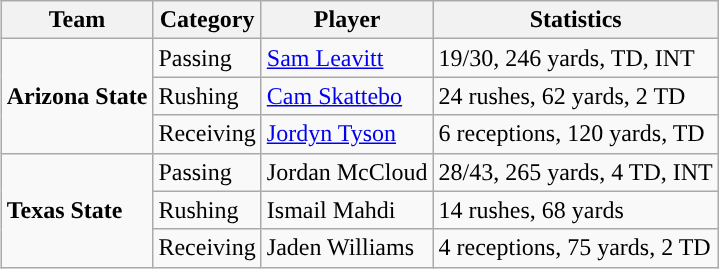<table class="wikitable" style="float: right;">
<tr>
<th>Team</th>
<th>Category</th>
<th>Player</th>
<th>Statistics</th>
</tr>
<tr>
<td rowspan=3><strong>Arizona State</strong></td>
<td>Passing</td>
<td><a href='#'>Sam Leavitt</a></td>
<td>19/30, 246 yards, TD, INT</td>
</tr>
<tr>
<td>Rushing</td>
<td><a href='#'>Cam Skattebo</a></td>
<td>24 rushes, 62 yards, 2 TD</td>
</tr>
<tr>
<td>Receiving</td>
<td><a href='#'>Jordyn Tyson</a></td>
<td>6 receptions, 120 yards, TD</td>
</tr>
<tr>
<td rowspan=3><strong>Texas State</strong></td>
<td>Passing</td>
<td>Jordan McCloud</td>
<td>28/43, 265 yards, 4 TD, INT</td>
</tr>
<tr>
<td>Rushing</td>
<td>Ismail Mahdi</td>
<td>14 rushes, 68 yards</td>
</tr>
<tr>
<td>Receiving</td>
<td>Jaden Williams</td>
<td>4 receptions, 75 yards, 2 TD</td>
</tr>
</table>
